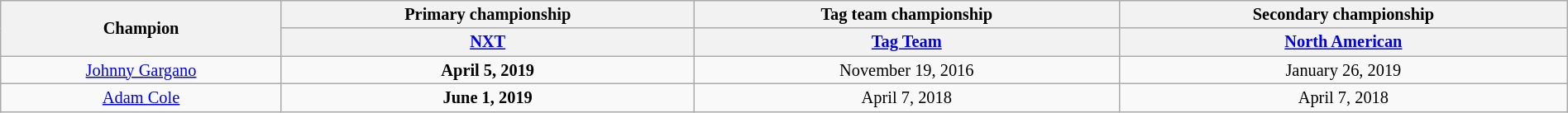<table class="wikitable" style="font-size:85%; text-align:center; width:100%;">
<tr>
<th rowspan=2>Champion</th>
<th>Primary championship</th>
<th>Tag team championship</th>
<th>Secondary championship</th>
</tr>
<tr>
<th><a href='#'>NXT</a></th>
<th><a href='#'>Tag Team</a></th>
<th><a href='#'>North American</a></th>
</tr>
<tr>
<td><a href='#'>Johnny Gargano</a></td>
<td><strong>April 5, 2019</strong></td>
<td>November 19, 2016<br></td>
<td>January 26, 2019</td>
</tr>
<tr>
<td><a href='#'>Adam Cole</a></td>
<td><strong>June 1, 2019</strong></td>
<td>April 7, 2018<br></td>
<td>April 7, 2018</td>
</tr>
</table>
